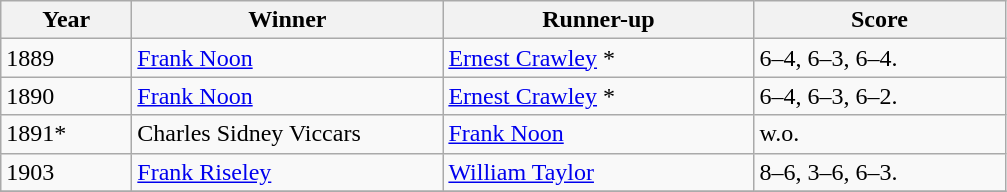<table class="wikitable">
<tr>
<th style="width:80px;">Year</th>
<th style="width:200px;">Winner</th>
<th style="width:200px;">Runner-up</th>
<th style="width:160px;">Score</th>
</tr>
<tr>
<td>1889</td>
<td> <a href='#'>Frank Noon</a></td>
<td> <a href='#'>Ernest Crawley</a> *</td>
<td>6–4, 6–3, 6–4.</td>
</tr>
<tr>
<td>1890</td>
<td> <a href='#'>Frank Noon</a></td>
<td> <a href='#'>Ernest Crawley</a> *</td>
<td>6–4, 6–3, 6–2.</td>
</tr>
<tr>
<td>1891*</td>
<td> Charles Sidney Viccars</td>
<td> <a href='#'>Frank Noon</a></td>
<td>w.o.</td>
</tr>
<tr>
<td>1903</td>
<td> <a href='#'>Frank Riseley</a></td>
<td> <a href='#'>William Taylor</a></td>
<td>8–6, 3–6, 6–3.</td>
</tr>
<tr>
</tr>
</table>
